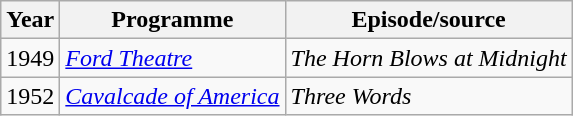<table class="wikitable">
<tr>
<th>Year</th>
<th>Programme</th>
<th>Episode/source</th>
</tr>
<tr>
<td>1949</td>
<td><em><a href='#'>Ford Theatre</a></em></td>
<td><em>The Horn Blows at Midnight</em></td>
</tr>
<tr>
<td>1952</td>
<td><em><a href='#'>Cavalcade of America</a></em></td>
<td><em>Three Words</em></td>
</tr>
</table>
